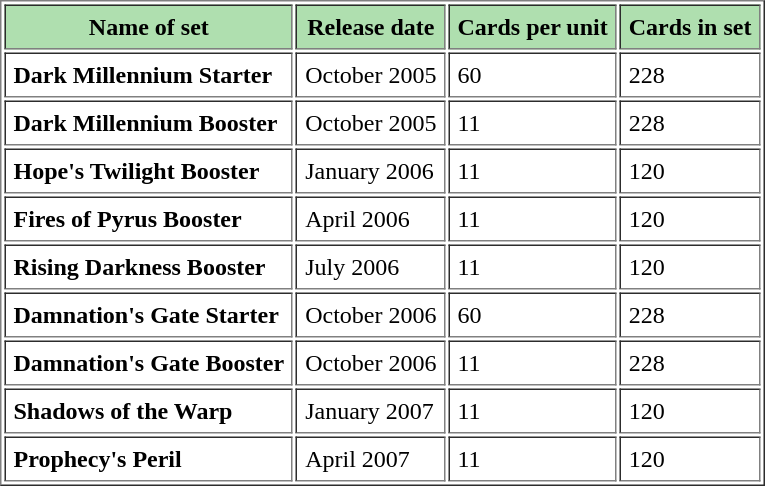<table border="1" cellpadding="5">
<tr>
<th style="background:#afdfaf;">Name of set</th>
<th style="background:#afdfaf;">Release date</th>
<th style="background:#afdfaf;">Cards per unit</th>
<th style="background:#afdfaf;">Cards in set</th>
</tr>
<tr>
<td><strong>Dark Millennium Starter</strong></td>
<td>October 2005</td>
<td>60</td>
<td>228</td>
</tr>
<tr>
<td><strong>Dark Millennium Booster</strong></td>
<td>October 2005</td>
<td>11</td>
<td>228</td>
</tr>
<tr>
<td><strong>Hope's Twilight Booster</strong></td>
<td>January 2006</td>
<td>11</td>
<td>120</td>
</tr>
<tr>
<td><strong>Fires of Pyrus Booster</strong></td>
<td>April 2006</td>
<td>11</td>
<td>120</td>
</tr>
<tr>
<td><strong>Rising Darkness Booster</strong></td>
<td>July 2006</td>
<td>11</td>
<td>120</td>
</tr>
<tr>
<td><strong>Damnation's Gate Starter</strong></td>
<td>October 2006</td>
<td>60</td>
<td>228</td>
</tr>
<tr>
<td><strong>Damnation's Gate Booster</strong></td>
<td>October 2006</td>
<td>11</td>
<td>228</td>
</tr>
<tr>
<td><strong>Shadows of the Warp</strong></td>
<td>January 2007</td>
<td>11</td>
<td>120</td>
</tr>
<tr>
<td><strong>Prophecy's Peril</strong></td>
<td>April 2007</td>
<td>11</td>
<td>120</td>
</tr>
</table>
